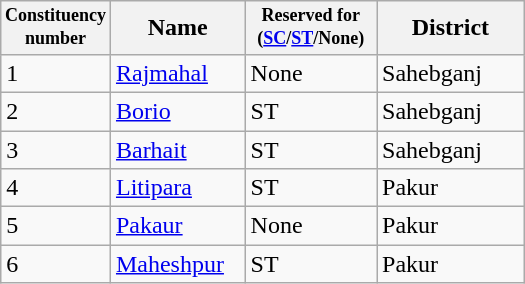<table class="wikitable" width="350px">
<tr>
<th width="50px" style="font-size:75%">Constituency number</th>
<th width="150px">Name</th>
<th width="150px" style="font-size:75%">Reserved for (<a href='#'>SC</a>/<a href='#'>ST</a>/None)</th>
<th width="250px">District</th>
</tr>
<tr>
<td>1</td>
<td><a href='#'>Rajmahal</a></td>
<td>None</td>
<td>Sahebganj</td>
</tr>
<tr>
<td>2</td>
<td><a href='#'>Borio</a></td>
<td>ST</td>
<td>Sahebganj</td>
</tr>
<tr>
<td>3</td>
<td><a href='#'>Barhait</a></td>
<td>ST</td>
<td>Sahebganj</td>
</tr>
<tr>
<td>4</td>
<td><a href='#'>Litipara</a></td>
<td>ST</td>
<td>Pakur</td>
</tr>
<tr>
<td>5</td>
<td><a href='#'>Pakaur</a></td>
<td>None</td>
<td>Pakur</td>
</tr>
<tr>
<td>6</td>
<td><a href='#'>Maheshpur</a></td>
<td>ST</td>
<td>Pakur</td>
</tr>
</table>
